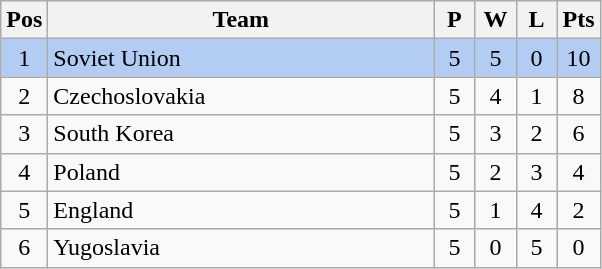<table class="wikitable" style="font-size: 100%">
<tr>
<th width=15>Pos</th>
<th width=250>Team</th>
<th width=20>P</th>
<th width=20>W</th>
<th width=20>L</th>
<th width=20>Pts</th>
</tr>
<tr align=center style="background: #b2ccf4;">
<td>1</td>
<td align="left"> Soviet Union</td>
<td>5</td>
<td>5</td>
<td>0</td>
<td>10</td>
</tr>
<tr align=center>
<td>2</td>
<td align="left"> Czechoslovakia</td>
<td>5</td>
<td>4</td>
<td>1</td>
<td>8</td>
</tr>
<tr align=center>
<td>3</td>
<td align="left"> South Korea</td>
<td>5</td>
<td>3</td>
<td>2</td>
<td>6</td>
</tr>
<tr align=center>
<td>4</td>
<td align="left"> Poland</td>
<td>5</td>
<td>2</td>
<td>3</td>
<td>4</td>
</tr>
<tr align=center>
<td>5</td>
<td align="left"> England</td>
<td>5</td>
<td>1</td>
<td>4</td>
<td>2</td>
</tr>
<tr align=center>
<td>6</td>
<td align="left"> Yugoslavia</td>
<td>5</td>
<td>0</td>
<td>5</td>
<td>0</td>
</tr>
</table>
